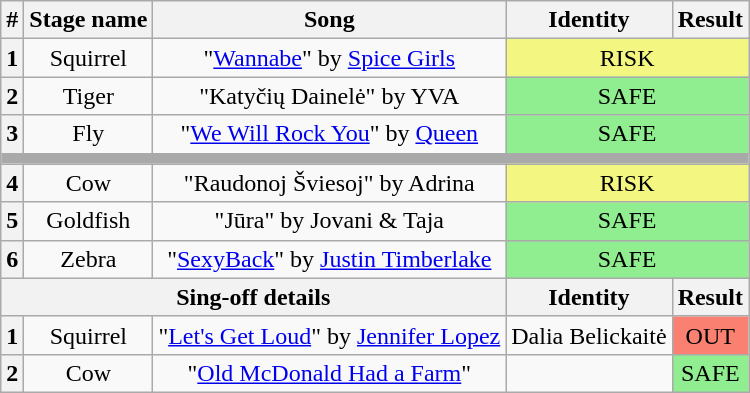<table class="wikitable plainrowheaders" style="text-align: center;">
<tr>
<th>#</th>
<th>Stage name</th>
<th>Song</th>
<th>Identity</th>
<th>Result</th>
</tr>
<tr>
<th>1</th>
<td>Squirrel</td>
<td>"<a href='#'>Wannabe</a>" by <a href='#'>Spice Girls</a></td>
<td colspan="2" bgcolor="#F3F781">RISK</td>
</tr>
<tr>
<th>2</th>
<td>Tiger</td>
<td>"Katyčių Dainelė" by YVA</td>
<td colspan="2" bgcolor="lightgreen">SAFE</td>
</tr>
<tr>
<th>3</th>
<td>Fly</td>
<td>"<a href='#'>We Will Rock You</a>" by <a href='#'>Queen</a></td>
<td colspan="2" bgcolor="lightgreen">SAFE</td>
</tr>
<tr>
<td colspan="5" style="background:darkgray"></td>
</tr>
<tr>
<th>4</th>
<td>Cow</td>
<td>"Raudonoj Šviesoj" by Adrina</td>
<td colspan="2" bgcolor="#F3F781">RISK</td>
</tr>
<tr>
<th>5</th>
<td>Goldfish</td>
<td>"Jūra" by Jovani & Taja</td>
<td colspan="2" bgcolor="lightgreen">SAFE</td>
</tr>
<tr>
<th>6</th>
<td>Zebra</td>
<td>"<a href='#'>SexyBack</a>" by <a href='#'>Justin Timberlake</a></td>
<td colspan="2" bgcolor="lightgreen">SAFE</td>
</tr>
<tr>
<th colspan="3">Sing-off details</th>
<th>Identity</th>
<th>Result</th>
</tr>
<tr>
<th>1</th>
<td>Squirrel</td>
<td>"<a href='#'>Let's Get Loud</a>" by <a href='#'>Jennifer Lopez</a></td>
<td>Dalia Belickaitė</td>
<td bgcolor="salmon">OUT</td>
</tr>
<tr>
<th>2</th>
<td>Cow</td>
<td>"<a href='#'>Old McDonald Had a Farm</a>"</td>
<td></td>
<td bgcolor="lightgreen">SAFE</td>
</tr>
</table>
